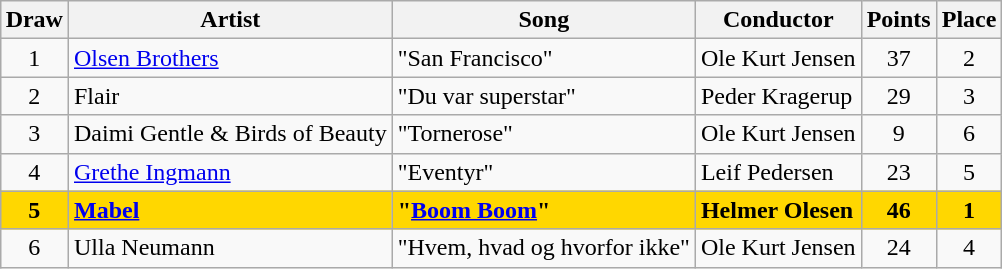<table class="sortable wikitable" style="margin: 1em auto 1em auto; text-align:center">
<tr>
<th>Draw</th>
<th>Artist</th>
<th>Song</th>
<th>Conductor</th>
<th>Points</th>
<th>Place</th>
</tr>
<tr>
<td>1</td>
<td align="left"><a href='#'>Olsen Brothers</a></td>
<td align="left">"San Francisco"</td>
<td align="left">Ole Kurt Jensen</td>
<td>37</td>
<td>2</td>
</tr>
<tr>
<td>2</td>
<td align="left">Flair</td>
<td align="left">"Du var superstar"</td>
<td align="left">Peder Kragerup</td>
<td>29</td>
<td>3</td>
</tr>
<tr>
<td>3</td>
<td align="left">Daimi Gentle & Birds of Beauty</td>
<td align="left">"Tornerose"</td>
<td align="left">Ole Kurt Jensen</td>
<td>9</td>
<td>6</td>
</tr>
<tr>
<td>4</td>
<td align="left"><a href='#'>Grethe Ingmann</a></td>
<td align="left">"Eventyr"</td>
<td align="left">Leif Pedersen</td>
<td>23</td>
<td>5</td>
</tr>
<tr style="font-weight:bold; background:gold;">
<td>5</td>
<td align="left"><a href='#'>Mabel</a></td>
<td align="left">"<a href='#'>Boom Boom</a>"</td>
<td align="left">Helmer Olesen</td>
<td>46</td>
<td>1</td>
</tr>
<tr>
<td>6</td>
<td align="left">Ulla Neumann</td>
<td align="left">"Hvem, hvad og hvorfor ikke"</td>
<td align="left">Ole Kurt Jensen</td>
<td>24</td>
<td>4</td>
</tr>
</table>
